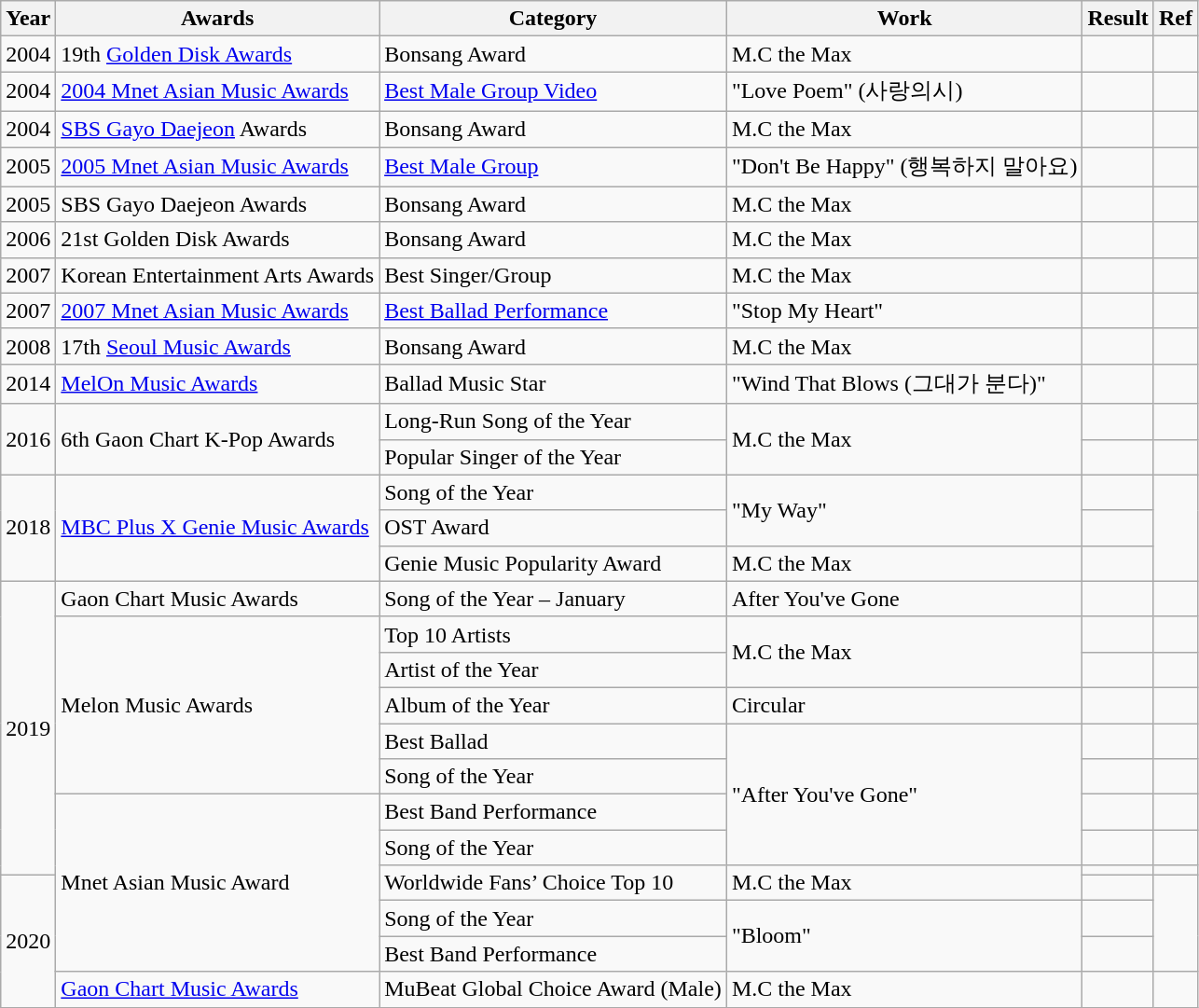<table class="wikitable sortable">
<tr>
<th>Year</th>
<th>Awards</th>
<th>Category</th>
<th>Work</th>
<th>Result</th>
<th>Ref</th>
</tr>
<tr>
<td>2004</td>
<td>19th <a href='#'>Golden Disk Awards</a></td>
<td>Bonsang Award</td>
<td>M.C the Max</td>
<td></td>
<td></td>
</tr>
<tr>
<td>2004</td>
<td><a href='#'>2004 Mnet Asian Music Awards</a></td>
<td><a href='#'>Best Male Group Video</a></td>
<td>"Love Poem" (사랑의시)</td>
<td></td>
<td></td>
</tr>
<tr>
<td>2004</td>
<td><a href='#'>SBS Gayo Daejeon</a> Awards</td>
<td>Bonsang Award</td>
<td>M.C the Max</td>
<td></td>
<td></td>
</tr>
<tr>
<td>2005</td>
<td><a href='#'>2005 Mnet Asian Music Awards</a></td>
<td><a href='#'>Best Male Group</a></td>
<td>"Don't Be Happy" (행복하지 말아요)</td>
<td></td>
<td></td>
</tr>
<tr>
<td>2005</td>
<td>SBS Gayo Daejeon Awards</td>
<td>Bonsang Award</td>
<td>M.C the Max</td>
<td></td>
<td></td>
</tr>
<tr>
<td>2006</td>
<td>21st Golden Disk Awards</td>
<td>Bonsang Award</td>
<td>M.C the Max</td>
<td></td>
<td></td>
</tr>
<tr>
<td>2007</td>
<td>Korean Entertainment Arts Awards</td>
<td>Best Singer/Group</td>
<td>M.C the Max</td>
<td></td>
<td></td>
</tr>
<tr>
<td>2007</td>
<td><a href='#'>2007 Mnet Asian Music Awards</a></td>
<td><a href='#'>Best Ballad Performance</a></td>
<td>"Stop My Heart"</td>
<td></td>
<td></td>
</tr>
<tr>
<td>2008</td>
<td>17th <a href='#'>Seoul Music Awards</a></td>
<td>Bonsang Award</td>
<td>M.C the Max</td>
<td></td>
<td></td>
</tr>
<tr>
<td>2014</td>
<td><a href='#'>MelOn Music Awards</a></td>
<td>Ballad Music Star</td>
<td>"Wind That Blows (그대가 분다)"</td>
<td></td>
<td></td>
</tr>
<tr>
<td rowspan=2>2016</td>
<td rowspan=2>6th Gaon Chart K-Pop Awards</td>
<td>Long-Run Song of the Year</td>
<td rowspan=2>M.C the Max</td>
<td></td>
<td></td>
</tr>
<tr>
<td>Popular Singer of the Year</td>
<td></td>
<td></td>
</tr>
<tr>
<td rowspan=3>2018</td>
<td rowspan=3><a href='#'>MBC Plus X Genie Music Awards</a></td>
<td>Song of the Year</td>
<td rowspan=2>"My Way"</td>
<td></td>
<td rowspan=3></td>
</tr>
<tr>
<td>OST Award</td>
<td></td>
</tr>
<tr>
<td>Genie Music Popularity Award</td>
<td>M.C the Max</td>
<td></td>
</tr>
<tr>
<td rowspan=9>2019</td>
<td>Gaon Chart Music Awards</td>
<td>Song of the Year – January</td>
<td>After You've Gone</td>
<td></td>
<td></td>
</tr>
<tr>
<td rowspan=5>Melon Music Awards</td>
<td>Top 10 Artists</td>
<td rowspan=2>M.C the Max</td>
<td></td>
<td></td>
</tr>
<tr>
<td>Artist of the Year</td>
<td></td>
<td></td>
</tr>
<tr>
<td>Album of the Year</td>
<td>Circular</td>
<td></td>
<td></td>
</tr>
<tr>
<td>Best Ballad</td>
<td rowspan=4>"After You've Gone"</td>
<td></td>
<td></td>
</tr>
<tr>
<td>Song of the Year</td>
<td></td>
<td></td>
</tr>
<tr>
<td rowspan="6">Mnet Asian Music Award</td>
<td>Best Band Performance</td>
<td></td>
<td></td>
</tr>
<tr>
<td>Song of the Year</td>
<td></td>
<td></td>
</tr>
<tr>
<td rowspan="2">Worldwide Fans’ Choice Top 10</td>
<td rowspan="2">M.C the Max</td>
<td></td>
<td></td>
</tr>
<tr>
<td rowspan="4">2020</td>
<td></td>
<td rowspan="3"></td>
</tr>
<tr>
<td>Song of the Year</td>
<td rowspan="2">"Bloom"</td>
<td></td>
</tr>
<tr>
<td>Best Band Performance</td>
<td></td>
</tr>
<tr>
<td><a href='#'>Gaon Chart Music Awards</a></td>
<td>MuBeat Global Choice Award (Male)</td>
<td>M.C the Max</td>
<td></td>
<td></td>
</tr>
</table>
